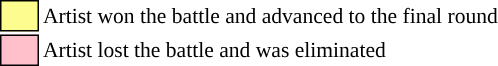<table class="toccolours" style="font-size: 90%; white-space: nowrap;”">
<tr>
<td style="background:#fdfc8f; border:1px solid black;">      </td>
<td>Artist won the battle and advanced to the final round</td>
</tr>
<tr>
<td style="background:pink; border:1px solid black;">      </td>
<td>Artist lost the battle and was eliminated</td>
</tr>
<tr>
</tr>
</table>
